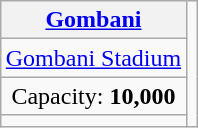<table class="wikitable" style="text-align:center; margin:0.2em auto;">
<tr>
<th><a href='#'>Gombani</a></th>
<td rowspan="4"></td>
</tr>
<tr>
<td><a href='#'>Gombani Stadium</a></td>
</tr>
<tr>
<td>Capacity: <strong>10,000</strong></td>
</tr>
<tr>
<td></td>
</tr>
</table>
